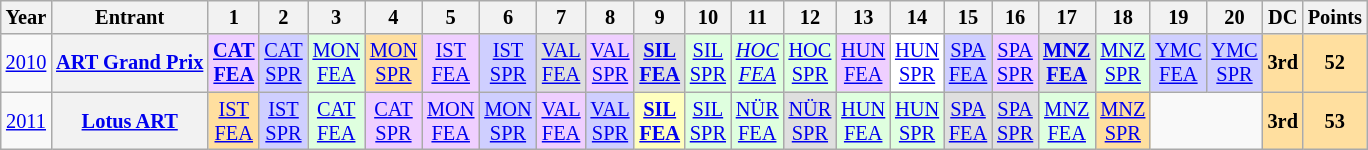<table class="wikitable" style="text-align:center; font-size:85%">
<tr>
<th>Year</th>
<th>Entrant</th>
<th>1</th>
<th>2</th>
<th>3</th>
<th>4</th>
<th>5</th>
<th>6</th>
<th>7</th>
<th>8</th>
<th>9</th>
<th>10</th>
<th>11</th>
<th>12</th>
<th>13</th>
<th>14</th>
<th>15</th>
<th>16</th>
<th>17</th>
<th>18</th>
<th>19</th>
<th>20</th>
<th>DC</th>
<th>Points</th>
</tr>
<tr>
<td><a href='#'>2010</a></td>
<th nowrap><a href='#'>ART Grand Prix</a></th>
<td style="background:#EFCFFF;"><strong><a href='#'>CAT<br>FEA</a></strong><br></td>
<td style="background:#CFCFFF;"><a href='#'>CAT<br>SPR</a><br></td>
<td style="background:#DFFFDF;"><a href='#'>MON<br>FEA</a><br></td>
<td style="background:#FFDF9F;"><a href='#'>MON<br>SPR</a><br></td>
<td style="background:#EFCFFF;"><a href='#'>IST<br>FEA</a><br></td>
<td style="background:#CFCFFF;"><a href='#'>IST<br>SPR</a><br></td>
<td style="background:#DFDFDF;"><a href='#'>VAL<br>FEA</a><br></td>
<td style="background:#EFCFFF;"><a href='#'>VAL<br>SPR</a><br></td>
<td style="background:#DFDFDF;"><strong><a href='#'>SIL<br>FEA</a></strong><br></td>
<td style="background:#DFFFDF;"><a href='#'>SIL<br>SPR</a><br></td>
<td style="background:#DFFFDF;"><em><a href='#'>HOC<br>FEA</a></em><br></td>
<td style="background:#DFFFDF;"><a href='#'>HOC<br>SPR</a><br></td>
<td style="background:#EFCFFF;"><a href='#'>HUN<br>FEA</a><br></td>
<td style="background:#FFFFFF;"><a href='#'>HUN<br>SPR</a><br></td>
<td style="background:#CFCFFF;"><a href='#'>SPA<br>FEA</a><br></td>
<td style="background:#EFCFFF;"><a href='#'>SPA<br>SPR</a><br></td>
<td style="background:#DFDFDF;"><strong><a href='#'>MNZ<br>FEA</a></strong><br></td>
<td style="background:#DFFFDF;"><a href='#'>MNZ<br>SPR</a><br></td>
<td style="background:#CFCFFF;"><a href='#'>YMC<br>FEA</a><br></td>
<td style="background:#CFCFFF;"><a href='#'>YMC<br>SPR</a><br></td>
<td style="background:#FFDF9F;"><strong>3rd</strong></td>
<td style="background:#FFDF9F;"><strong>52</strong></td>
</tr>
<tr>
<td><a href='#'>2011</a></td>
<th nowrap><a href='#'>Lotus ART</a></th>
<td style="background:#FFDF9F;"><a href='#'>IST<br>FEA</a><br></td>
<td style="background:#CFCFFF;"><a href='#'>IST<br>SPR</a><br></td>
<td style="background:#DFFFDF;"><a href='#'>CAT<br>FEA</a><br></td>
<td style="background:#EFCFFF;"><a href='#'>CAT<br>SPR</a><br></td>
<td style="background:#EFCFFF;"><a href='#'>MON<br>FEA</a><br></td>
<td style="background:#CFCFFF;"><a href='#'>MON<br>SPR</a><br></td>
<td style="background:#EFCFFF;"><a href='#'>VAL<br>FEA</a><br></td>
<td style="background:#CFCFFF;"><a href='#'>VAL<br>SPR</a><br></td>
<td style="background:#FFFFBF;"><strong><a href='#'>SIL<br>FEA</a></strong><br></td>
<td style="background:#DFFFDF;"><a href='#'>SIL<br>SPR</a><br></td>
<td style="background:#DFFFDF;"><a href='#'>NÜR<br>FEA</a><br></td>
<td style="background:#DFDFDF;"><a href='#'>NÜR<br>SPR</a><br></td>
<td style="background:#DFFFDF;"><a href='#'>HUN<br>FEA</a><br></td>
<td style="background:#DFFFDF;"><a href='#'>HUN<br>SPR</a><br></td>
<td style="background:#DFDFDF;"><a href='#'>SPA<br>FEA</a><br></td>
<td style="background:#DFDFDF;"><a href='#'>SPA<br>SPR</a><br></td>
<td style="background:#DFFFDF;"><a href='#'>MNZ<br>FEA</a><br></td>
<td style="background:#FFDF9F;"><a href='#'>MNZ<br>SPR</a><br></td>
<td colspan=2></td>
<td style="background:#FFDF9F;"><strong>3rd</strong></td>
<td style="background:#FFDF9F;"><strong>53</strong></td>
</tr>
</table>
